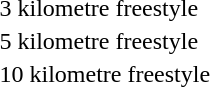<table>
<tr>
<td>3 kilometre freestyle <br></td>
<td></td>
<td></td>
<td></td>
</tr>
<tr>
<td>5 kilometre freestyle <br></td>
<td></td>
<td></td>
<td></td>
</tr>
<tr>
<td>10 kilometre freestyle <br></td>
<td></td>
<td></td>
<td></td>
</tr>
</table>
